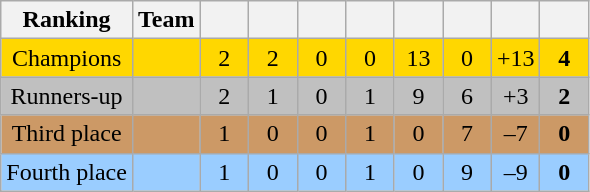<table class="wikitable" style="text-align:center">
<tr>
<th>Ranking</th>
<th>Team</th>
<th width="25"></th>
<th width="25"></th>
<th width="25"></th>
<th width="25"></th>
<th width="25"></th>
<th width="25"></th>
<th width="25"></th>
<th width="25"></th>
</tr>
<tr style="background:gold">
<td>Champions</td>
<td style="text-align:left"></td>
<td>2</td>
<td>2</td>
<td>0</td>
<td>0</td>
<td>13</td>
<td>0</td>
<td>+13</td>
<td><strong>4</strong></td>
</tr>
<tr style="background:silver">
<td>Runners-up</td>
<td style="text-align:left"></td>
<td>2</td>
<td>1</td>
<td>0</td>
<td>1</td>
<td>9</td>
<td>6</td>
<td>+3</td>
<td><strong>2</strong></td>
</tr>
<tr style="background:#c96">
<td>Third place</td>
<td style="text-align:left"></td>
<td>1</td>
<td>0</td>
<td>0</td>
<td>1</td>
<td>0</td>
<td>7</td>
<td>–7</td>
<td><strong>0</strong></td>
</tr>
<tr style="background:#9acdff">
<td>Fourth place</td>
<td style="text-align:left"></td>
<td>1</td>
<td>0</td>
<td>0</td>
<td>1</td>
<td>0</td>
<td>9</td>
<td>–9</td>
<td><strong>0</strong></td>
</tr>
</table>
